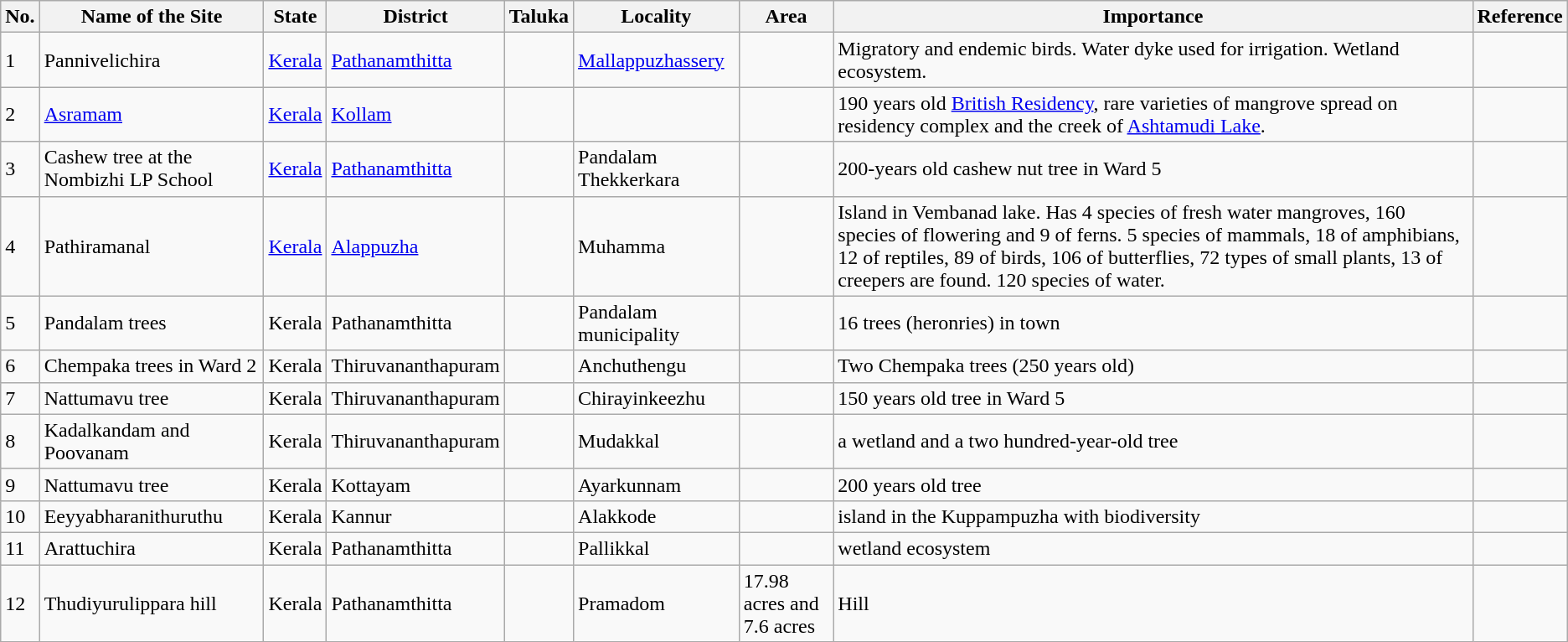<table class="wikitable sortable">
<tr>
<th>No.</th>
<th>Name of the Site</th>
<th>State</th>
<th>District</th>
<th>Taluka</th>
<th>Locality</th>
<th>Area</th>
<th>Importance</th>
<th>Reference</th>
</tr>
<tr>
<td>1</td>
<td>Pannivelichira</td>
<td><a href='#'>Kerala</a></td>
<td><a href='#'>Pathanamthitta</a></td>
<td></td>
<td><a href='#'>Mallappuzhassery</a></td>
<td></td>
<td>Migratory and endemic birds. Water dyke used for irrigation. Wetland ecosystem.</td>
<td></td>
</tr>
<tr>
<td>2</td>
<td><a href='#'>Asramam</a></td>
<td><a href='#'>Kerala</a></td>
<td><a href='#'>Kollam</a></td>
<td></td>
<td></td>
<td></td>
<td>190 years old <a href='#'>British Residency</a>, rare varieties of mangrove spread on residency complex and the creek of <a href='#'>Ashtamudi Lake</a>.</td>
<td></td>
</tr>
<tr>
<td>3</td>
<td>Cashew tree at the Nombizhi LP School</td>
<td><a href='#'>Kerala</a></td>
<td><a href='#'>Pathanamthitta</a></td>
<td></td>
<td>Pandalam Thekkerkara</td>
<td></td>
<td>200-years old cashew nut tree in Ward 5</td>
<td></td>
</tr>
<tr>
<td>4</td>
<td>Pathiramanal</td>
<td><a href='#'>Kerala</a></td>
<td><a href='#'>Alappuzha</a></td>
<td></td>
<td>Muhamma</td>
<td></td>
<td>Island in Vembanad lake. Has 4 species of fresh water mangroves, 160 species of flowering and 9 of ferns. 5 species of mammals, 18 of amphibians, 12 of reptiles, 89 of birds, 106 of butterflies, 72 types of small plants, 13 of creepers are found. 120 species of water.</td>
<td></td>
</tr>
<tr>
<td>5</td>
<td>Pandalam trees</td>
<td>Kerala</td>
<td>Pathanamthitta</td>
<td></td>
<td>Pandalam municipality</td>
<td></td>
<td>16 trees (heronries) in town</td>
<td></td>
</tr>
<tr>
<td>6</td>
<td>Chempaka trees in Ward 2</td>
<td>Kerala</td>
<td>Thiruvananthapuram</td>
<td></td>
<td>Anchuthengu</td>
<td></td>
<td>Two Chempaka trees (250 years old)</td>
<td></td>
</tr>
<tr>
<td>7</td>
<td>Nattumavu tree</td>
<td>Kerala</td>
<td>Thiruvananthapuram</td>
<td></td>
<td>Chirayinkeezhu</td>
<td></td>
<td>150 years old tree in Ward 5</td>
<td></td>
</tr>
<tr>
<td>8</td>
<td>Kadalkandam and Poovanam</td>
<td>Kerala</td>
<td>Thiruvananthapuram</td>
<td></td>
<td>Mudakkal</td>
<td></td>
<td>a wetland and a two hundred-year-old tree</td>
<td></td>
</tr>
<tr>
<td>9</td>
<td>Nattumavu tree</td>
<td>Kerala</td>
<td>Kottayam</td>
<td></td>
<td>Ayarkunnam</td>
<td></td>
<td>200 years old tree</td>
<td></td>
</tr>
<tr>
<td>10</td>
<td>Eeyyabharanithuruthu</td>
<td>Kerala</td>
<td>Kannur</td>
<td></td>
<td>Alakkode</td>
<td></td>
<td>island in the Kuppampuzha with biodiversity</td>
<td></td>
</tr>
<tr>
<td>11</td>
<td>Arattuchira</td>
<td>Kerala</td>
<td>Pathanamthitta</td>
<td></td>
<td>Pallikkal</td>
<td></td>
<td>wetland ecosystem</td>
<td></td>
</tr>
<tr>
<td>12</td>
<td>Thudiyurulippara hill</td>
<td>Kerala</td>
<td>Pathanamthitta</td>
<td></td>
<td>Pramadom</td>
<td>17.98 acres and 7.6 acres</td>
<td>Hill</td>
<td></td>
</tr>
</table>
